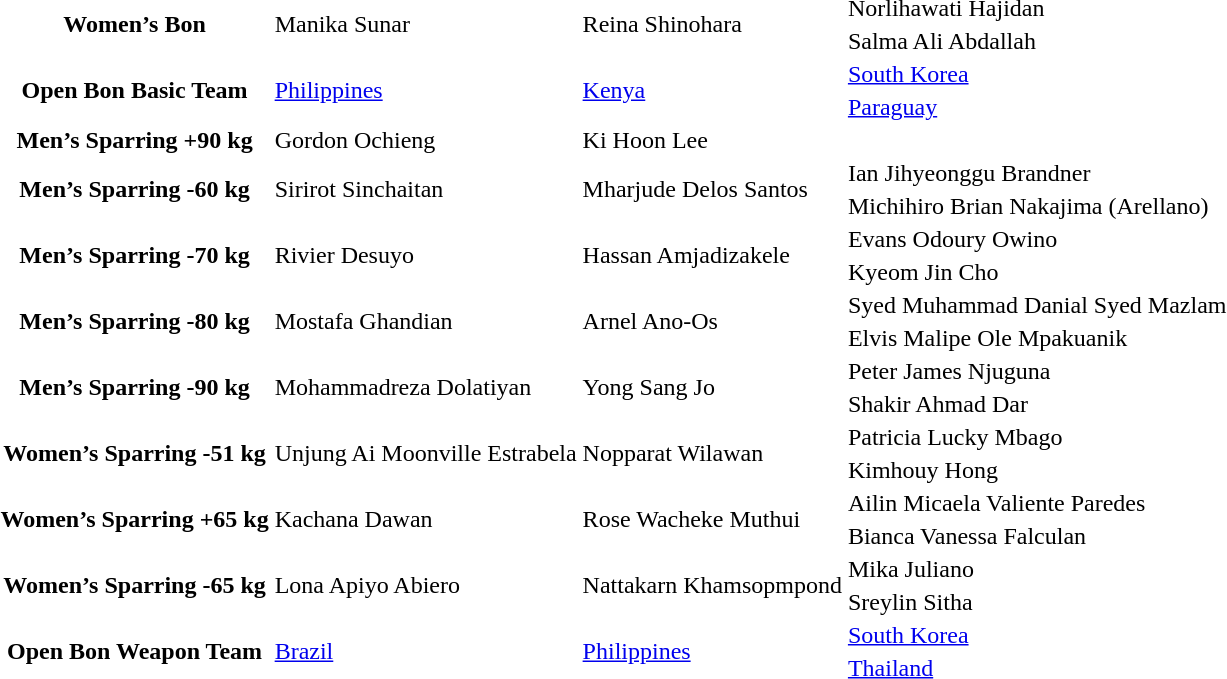<table>
<tr>
<th scope=row rowspan=2>Women’s Bon</th>
<td rowspan=2> Manika Sunar</td>
<td rowspan=2> Reina Shinohara</td>
<td> Norlihawati Hajidan</td>
</tr>
<tr>
<td> Salma Ali Abdallah</td>
</tr>
<tr>
<th scope=row rowspan=2>Open Bon Basic Team</th>
<td rowspan=2> <a href='#'>Philippines</a></td>
<td rowspan=2> <a href='#'>Kenya</a></td>
<td> <a href='#'>South Korea</a></td>
</tr>
<tr>
<td> <a href='#'>Paraguay</a></td>
</tr>
<tr>
<th scope=row rowspan=1>Men’s Sparring +90 kg</th>
<td rowspan=1> Gordon Ochieng</td>
<td rowspan=1> Ki Hoon Lee</td>
</tr>
<tr>
<th scope=row rowspan=2>Men’s Sparring -60 kg</th>
<td rowspan=2> Sirirot Sinchaitan</td>
<td rowspan=2> Mharjude Delos Santos</td>
<td> Ian Jihyeonggu Brandner</td>
</tr>
<tr>
<td> Michihiro Brian Nakajima (Arellano)</td>
</tr>
<tr>
<th scope=row rowspan=2>Men’s Sparring -70 kg</th>
<td rowspan=2> Rivier Desuyo</td>
<td rowspan=2> Hassan Amjadizakele</td>
<td> Evans Odoury Owino</td>
</tr>
<tr>
<td> Kyeom Jin Cho</td>
</tr>
<tr>
<th scope=row rowspan=2>Men’s Sparring -80 kg</th>
<td rowspan=2> Mostafa Ghandian</td>
<td rowspan=2> Arnel Ano-Os</td>
<td> Syed Muhammad Danial Syed Mazlam</td>
</tr>
<tr>
<td> Elvis Malipe Ole Mpakuanik</td>
</tr>
<tr>
<th scope=row rowspan=2>Men’s Sparring -90 kg</th>
<td rowspan=2> Mohammadreza Dolatiyan</td>
<td rowspan=2> Yong Sang Jo</td>
<td> Peter James Njuguna</td>
</tr>
<tr>
<td> Shakir Ahmad Dar</td>
</tr>
<tr>
<th scope=row rowspan=2>Women’s Sparring -51 kg</th>
<td rowspan=2> Unjung Ai Moonville Estrabela</td>
<td rowspan=2> Nopparat Wilawan</td>
<td> Patricia Lucky Mbago</td>
</tr>
<tr>
<td> Kimhouy Hong</td>
</tr>
<tr>
<th scope=row rowspan=2>Women’s Sparring +65 kg</th>
<td rowspan=2> Kachana Dawan</td>
<td rowspan=2> Rose Wacheke Muthui</td>
<td> Ailin Micaela Valiente Paredes</td>
</tr>
<tr>
<td> Bianca Vanessa Falculan</td>
</tr>
<tr>
<th scope=row rowspan=2>Women’s Sparring -65 kg</th>
<td rowspan=2> Lona Apiyo Abiero</td>
<td rowspan=2> Nattakarn Khamsopmpond</td>
<td> Mika Juliano</td>
</tr>
<tr>
<td> Sreylin Sitha</td>
</tr>
<tr>
<th scope=row rowspan=2>Open Bon Weapon Team</th>
<td rowspan=2> <a href='#'>Brazil</a></td>
<td rowspan=2> <a href='#'>Philippines</a></td>
<td> <a href='#'>South Korea</a></td>
</tr>
<tr>
<td> <a href='#'>Thailand</a></td>
</tr>
<tr>
</tr>
</table>
